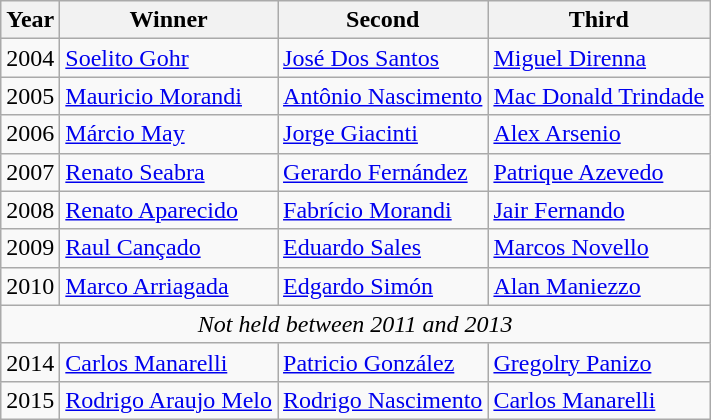<table class="wikitable">
<tr>
<th>Year</th>
<th>Winner</th>
<th>Second</th>
<th>Third</th>
</tr>
<tr>
<td>2004</td>
<td> <a href='#'>Soelito Gohr</a></td>
<td> <a href='#'>José Dos Santos</a></td>
<td> <a href='#'>Miguel Direnna</a></td>
</tr>
<tr>
<td>2005</td>
<td> <a href='#'>Mauricio Morandi</a></td>
<td> <a href='#'>Antônio Nascimento</a></td>
<td> <a href='#'>Mac Donald Trindade</a></td>
</tr>
<tr>
<td>2006</td>
<td> <a href='#'>Márcio May</a></td>
<td> <a href='#'>Jorge Giacinti</a></td>
<td> <a href='#'>Alex Arsenio</a></td>
</tr>
<tr>
<td>2007</td>
<td> <a href='#'>Renato Seabra</a></td>
<td> <a href='#'>Gerardo Fernández</a></td>
<td> <a href='#'>Patrique Azevedo</a></td>
</tr>
<tr>
<td>2008</td>
<td> <a href='#'>Renato Aparecido</a></td>
<td> <a href='#'>Fabrício Morandi</a></td>
<td> <a href='#'>Jair Fernando</a></td>
</tr>
<tr>
<td>2009</td>
<td> <a href='#'>Raul Cançado</a></td>
<td> <a href='#'>Eduardo Sales</a></td>
<td> <a href='#'>Marcos Novello</a></td>
</tr>
<tr>
<td>2010</td>
<td> <a href='#'>Marco Arriagada</a></td>
<td> <a href='#'>Edgardo Simón</a></td>
<td> <a href='#'>Alan Maniezzo</a></td>
</tr>
<tr>
<td colspan=4 align=center><em>Not held between 2011 and 2013</em></td>
</tr>
<tr>
<td>2014</td>
<td> <a href='#'>Carlos Manarelli</a></td>
<td> <a href='#'>Patricio González</a></td>
<td> <a href='#'>Gregolry Panizo</a></td>
</tr>
<tr>
<td>2015</td>
<td> <a href='#'>Rodrigo Araujo Melo</a></td>
<td> <a href='#'>Rodrigo Nascimento</a></td>
<td> <a href='#'>Carlos Manarelli</a></td>
</tr>
</table>
